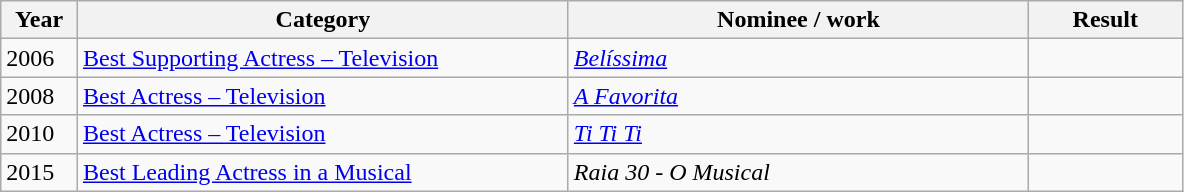<table class=wikitable>
<tr>
<th Width=5%>Year</th>
<th Width=32%>Category</th>
<th Width=30%>Nominee / work</th>
<th Width=10%>Result</th>
</tr>
<tr>
<td>2006</td>
<td><a href='#'>Best Supporting Actress – Television</a></td>
<td><em><a href='#'>Belíssima</a></em></td>
<td></td>
</tr>
<tr>
<td>2008</td>
<td><a href='#'>Best Actress  – Television</a></td>
<td><em><a href='#'>A Favorita</a></em></td>
<td></td>
</tr>
<tr>
<td>2010</td>
<td><a href='#'>Best Actress  – Television</a></td>
<td><em><a href='#'>Ti Ti Ti</a></em></td>
<td></td>
</tr>
<tr>
<td>2015</td>
<td><a href='#'>Best Leading Actress in a Musical</a></td>
<td><em>Raia 30 - O Musical </em></td>
<td></td>
</tr>
</table>
